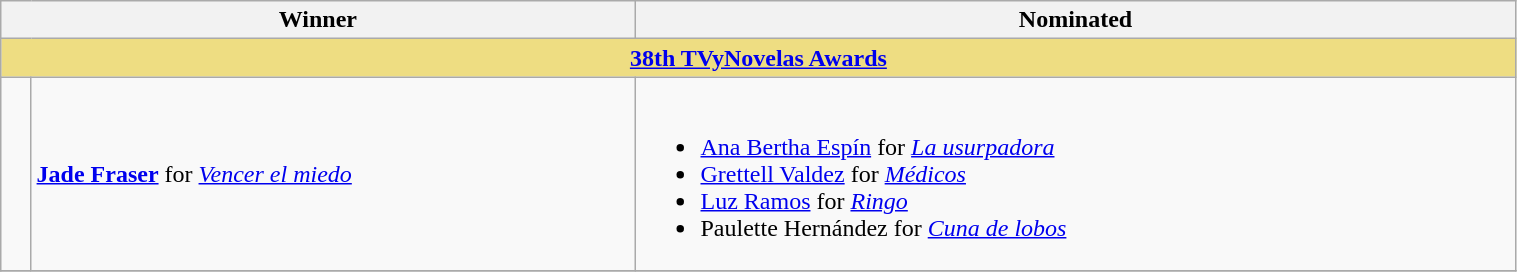<table class="wikitable" width=80%>
<tr align=center>
<th width="150px;" colspan=2; align="center">Winner</th>
<th width="580px;" align="center">Nominated</th>
</tr>
<tr>
<th colspan=9 style="background:#EEDD82;"  align="center"><strong><a href='#'>38th TVyNovelas Awards</a></strong></th>
</tr>
<tr>
<td width=2%></td>
<td><strong><a href='#'>Jade Fraser</a></strong> for <em><a href='#'>Vencer el miedo</a></em></td>
<td><br><ul><li><a href='#'>Ana Bertha Espín</a> for <em><a href='#'>La usurpadora</a></em></li><li><a href='#'>Grettell Valdez</a> for <em><a href='#'>Médicos</a></em></li><li><a href='#'>Luz Ramos</a> for <em><a href='#'>Ringo</a></em></li><li>Paulette Hernández for <em><a href='#'>Cuna de lobos</a></em></li></ul></td>
</tr>
<tr>
</tr>
</table>
